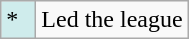<table class="wikitable">
<tr>
<td style="background:#CFECEC; width:1em">*</td>
<td>Led the league</td>
</tr>
</table>
